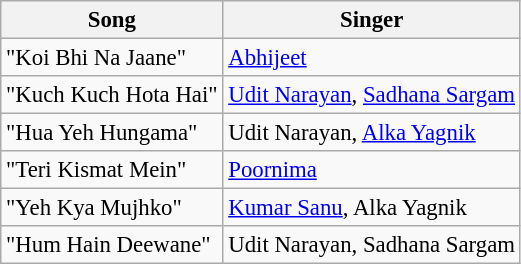<table class="wikitable" style="font-size:95%;">
<tr>
<th>Song</th>
<th>Singer</th>
</tr>
<tr>
<td>"Koi Bhi Na Jaane"</td>
<td><a href='#'>Abhijeet</a></td>
</tr>
<tr>
<td>"Kuch Kuch Hota Hai"</td>
<td><a href='#'>Udit Narayan</a>, <a href='#'>Sadhana Sargam</a></td>
</tr>
<tr>
<td>"Hua Yeh Hungama"</td>
<td>Udit Narayan, <a href='#'>Alka Yagnik</a></td>
</tr>
<tr>
<td>"Teri Kismat Mein"</td>
<td><a href='#'>Poornima</a></td>
</tr>
<tr>
<td>"Yeh Kya Mujhko"</td>
<td><a href='#'>Kumar Sanu</a>, Alka Yagnik</td>
</tr>
<tr>
<td>"Hum Hain Deewane"</td>
<td>Udit Narayan, Sadhana Sargam</td>
</tr>
</table>
